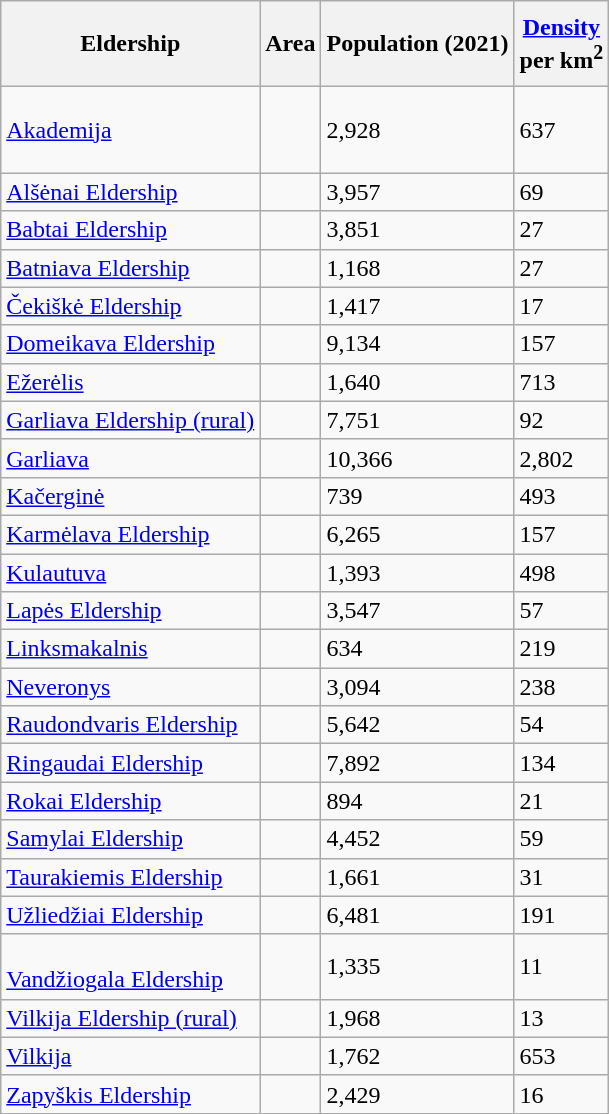<table class="sortable wikitable" style="text-align: left; margin: 0 0 0 0;">
<tr>
<th scope="col" height="50px">Eldership</th>
<th scope="col">Area</th>
<th scope="col"><strong>Population (2021)</strong></th>
<th><a href='#'>Density</a><br> per km<sup>2</sup></th>
</tr>
<tr>
<td scope="row" height="50px"> <a href='#'>Akademija</a></td>
<td></td>
<td>2,928</td>
<td>637</td>
</tr>
<tr>
<td><a href='#'>Alšėnai Eldership</a></td>
<td></td>
<td>3,957</td>
<td>69</td>
</tr>
<tr>
<td><a href='#'>Babtai Eldership</a></td>
<td></td>
<td>3,851</td>
<td>27</td>
</tr>
<tr>
<td><a href='#'>Batniava Eldership</a></td>
<td></td>
<td>1,168</td>
<td>27</td>
</tr>
<tr>
<td><a href='#'>Čekiškė Eldership</a></td>
<td></td>
<td>1,417</td>
<td>17</td>
</tr>
<tr>
<td><a href='#'>Domeikava Eldership</a></td>
<td></td>
<td>9,134</td>
<td>157</td>
</tr>
<tr>
<td><a href='#'>Ežerėlis</a></td>
<td></td>
<td>1,640</td>
<td>713</td>
</tr>
<tr>
<td><a href='#'>Garliava Eldership (rural)</a></td>
<td></td>
<td>7,751</td>
<td>92</td>
</tr>
<tr>
<td><a href='#'>Garliava</a></td>
<td></td>
<td>10,366</td>
<td>2,802</td>
</tr>
<tr>
<td><a href='#'>Kačerginė</a></td>
<td></td>
<td>739</td>
<td>493</td>
</tr>
<tr>
<td><a href='#'>Karmėlava Eldership</a></td>
<td></td>
<td>6,265</td>
<td>157</td>
</tr>
<tr>
<td><a href='#'>Kulautuva</a></td>
<td></td>
<td>1,393</td>
<td>498</td>
</tr>
<tr>
<td><a href='#'>Lapės Eldership</a></td>
<td></td>
<td>3,547</td>
<td>57</td>
</tr>
<tr>
<td><a href='#'>Linksmakalnis</a></td>
<td></td>
<td>634</td>
<td>219</td>
</tr>
<tr>
<td><a href='#'>Neveronys</a></td>
<td></td>
<td>3,094</td>
<td>238</td>
</tr>
<tr>
<td><a href='#'>Raudondvaris Eldership</a></td>
<td></td>
<td>5,642</td>
<td>54</td>
</tr>
<tr>
<td><a href='#'>Ringaudai Eldership</a></td>
<td></td>
<td>7,892</td>
<td>134</td>
</tr>
<tr>
<td><a href='#'>Rokai Eldership</a></td>
<td></td>
<td>894</td>
<td>21</td>
</tr>
<tr>
<td><a href='#'>Samylai Eldership</a></td>
<td></td>
<td>4,452</td>
<td>59</td>
</tr>
<tr>
<td><a href='#'>Taurakiemis Eldership</a></td>
<td></td>
<td>1,661</td>
<td>31</td>
</tr>
<tr>
<td><a href='#'>Užliedžiai Eldership</a></td>
<td></td>
<td>6,481</td>
<td>191</td>
</tr>
<tr>
<td><br><a href='#'>Vandžiogala Eldership</a></td>
<td></td>
<td>1,335</td>
<td>11</td>
</tr>
<tr>
<td><a href='#'>Vilkija Eldership (rural)</a></td>
<td></td>
<td>1,968</td>
<td>13</td>
</tr>
<tr>
<td><a href='#'>Vilkija</a></td>
<td></td>
<td>1,762</td>
<td>653</td>
</tr>
<tr>
<td><a href='#'>Zapyškis Eldership</a></td>
<td></td>
<td>2,429</td>
<td>16</td>
</tr>
</table>
